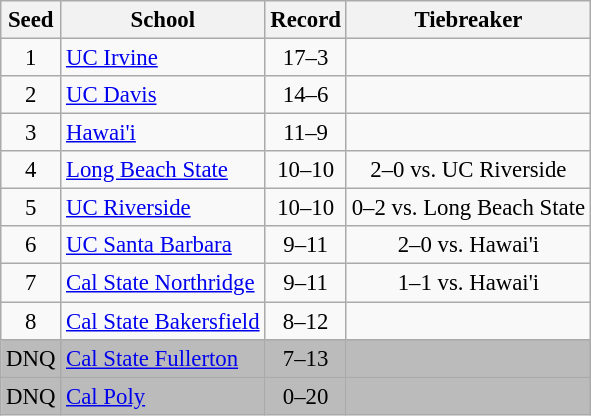<table class="wikitable" style="white-space:nowrap; font-size:95%;text-align:center">
<tr>
<th>Seed</th>
<th>School</th>
<th>Record</th>
<th>Tiebreaker</th>
</tr>
<tr>
<td>1</td>
<td align="left"><a href='#'>UC Irvine</a></td>
<td>17–3</td>
<td></td>
</tr>
<tr>
<td>2</td>
<td align="left"><a href='#'>UC Davis</a></td>
<td>14–6</td>
<td></td>
</tr>
<tr>
<td>3</td>
<td align="left"><a href='#'>Hawai'i</a></td>
<td>11–9</td>
<td></td>
</tr>
<tr>
<td>4</td>
<td align="left"><a href='#'>Long Beach State</a></td>
<td>10–10</td>
<td>2–0 vs. UC Riverside</td>
</tr>
<tr>
<td>5</td>
<td align="left"><a href='#'>UC Riverside</a></td>
<td>10–10</td>
<td>0–2 vs. Long Beach State</td>
</tr>
<tr>
<td>6</td>
<td align="left"><a href='#'>UC Santa Barbara</a></td>
<td>9–11</td>
<td>2–0 vs. Hawai'i</td>
</tr>
<tr>
<td>7</td>
<td align="left"><a href='#'>Cal State Northridge</a></td>
<td>9–11</td>
<td>1–1 vs. Hawai'i</td>
</tr>
<tr>
<td>8</td>
<td align="left"><a href='#'>Cal State Bakersfield</a></td>
<td>8–12</td>
<td></td>
</tr>
<tr bgcolor=#bbbbbb>
<td>DNQ</td>
<td align=left><a href='#'>Cal State Fullerton</a></td>
<td>7–13</td>
<td></td>
</tr>
<tr bgcolor=#bbbbbb>
<td>DNQ</td>
<td align=left><a href='#'>Cal Poly</a></td>
<td>0–20</td>
<td></td>
</tr>
</table>
